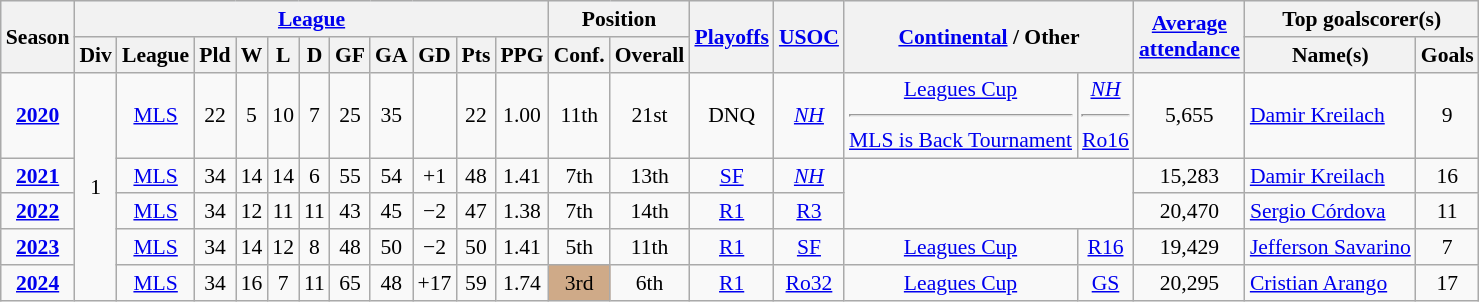<table class="wikitable" style="font-size:90%; text-align:center;">
<tr style="background:#f0f6ff;">
<th rowspan="2">Season</th>
<th colspan="11"><a href='#'>League</a></th>
<th colspan="2">Position</th>
<th rowspan="2"><a href='#'>Playoffs</a></th>
<th rowspan="2"><a href='#'>USOC</a></th>
<th rowspan="2" colspan="2"><a href='#'>Continental</a> / Other</th>
<th rowspan="2"><a href='#'>Average <br> attendance</a></th>
<th colspan="2">Top goalscorer(s)</th>
</tr>
<tr>
<th>Div</th>
<th>League</th>
<th>Pld</th>
<th>W</th>
<th>L</th>
<th>D</th>
<th>GF</th>
<th>GA</th>
<th>GD</th>
<th>Pts</th>
<th>PPG</th>
<th>Conf.</th>
<th>Overall</th>
<th>Name(s)</th>
<th>Goals</th>
</tr>
<tr>
<td><strong><a href='#'>2020</a></strong></td>
<td rowspan="5">1</td>
<td><a href='#'>MLS</a></td>
<td>22</td>
<td>5</td>
<td>10</td>
<td>7</td>
<td>25</td>
<td>35</td>
<td></td>
<td>22</td>
<td>1.00</td>
<td>11th</td>
<td>21st</td>
<td>DNQ</td>
<td><em><a href='#'>NH</a></em></td>
<td><a href='#'>Leagues Cup</a><hr><a href='#'>MLS is Back Tournament</a></td>
<td><em><a href='#'>NH</a></em><hr><a href='#'>Ro16</a></td>
<td>5,655</td>
<td align="left"> <a href='#'>Damir Kreilach</a></td>
<td>9</td>
</tr>
<tr>
<td><strong><a href='#'>2021</a></strong></td>
<td><a href='#'>MLS</a></td>
<td>34</td>
<td>14</td>
<td>14</td>
<td>6</td>
<td>55</td>
<td>54</td>
<td>+1</td>
<td>48</td>
<td>1.41</td>
<td>7th</td>
<td>13th</td>
<td><a href='#'>SF</a></td>
<td><em><a href='#'>NH</a></em></td>
<td colspan="2" rowspan="2"></td>
<td>15,283</td>
<td align="left"> <a href='#'>Damir Kreilach</a></td>
<td>16</td>
</tr>
<tr>
<td><strong><a href='#'>2022</a></strong></td>
<td><a href='#'>MLS</a></td>
<td>34</td>
<td>12</td>
<td>11</td>
<td>11</td>
<td>43</td>
<td>45</td>
<td>−2</td>
<td>47</td>
<td>1.38</td>
<td>7th</td>
<td>14th</td>
<td><a href='#'>R1</a></td>
<td><a href='#'>R3</a></td>
<td>20,470</td>
<td align="left"> <a href='#'>Sergio Córdova</a></td>
<td>11</td>
</tr>
<tr>
<td><strong><a href='#'>2023</a></strong></td>
<td><a href='#'>MLS</a></td>
<td>34</td>
<td>14</td>
<td>12</td>
<td>8</td>
<td>48</td>
<td>50</td>
<td>−2</td>
<td>50</td>
<td>1.41</td>
<td>5th</td>
<td>11th</td>
<td><a href='#'>R1</a></td>
<td><a href='#'>SF</a></td>
<td><a href='#'>Leagues Cup</a></td>
<td><a href='#'>R16</a></td>
<td>19,429</td>
<td align="left"> <a href='#'>Jefferson Savarino</a></td>
<td>7</td>
</tr>
<tr>
<td><a href='#'><strong>2024</strong></a></td>
<td><a href='#'>MLS</a></td>
<td>34</td>
<td>16</td>
<td>7</td>
<td>11</td>
<td>65</td>
<td>48</td>
<td>+17</td>
<td>59</td>
<td>1.74</td>
<td style="background:#cfaa88;">3rd</td>
<td>6th</td>
<td><a href='#'>R1</a></td>
<td><a href='#'>Ro32</a></td>
<td><a href='#'>Leagues Cup</a></td>
<td><a href='#'>GS</a></td>
<td>20,295</td>
<td align="left"> <a href='#'>Cristian Arango</a></td>
<td>17</td>
</tr>
</table>
